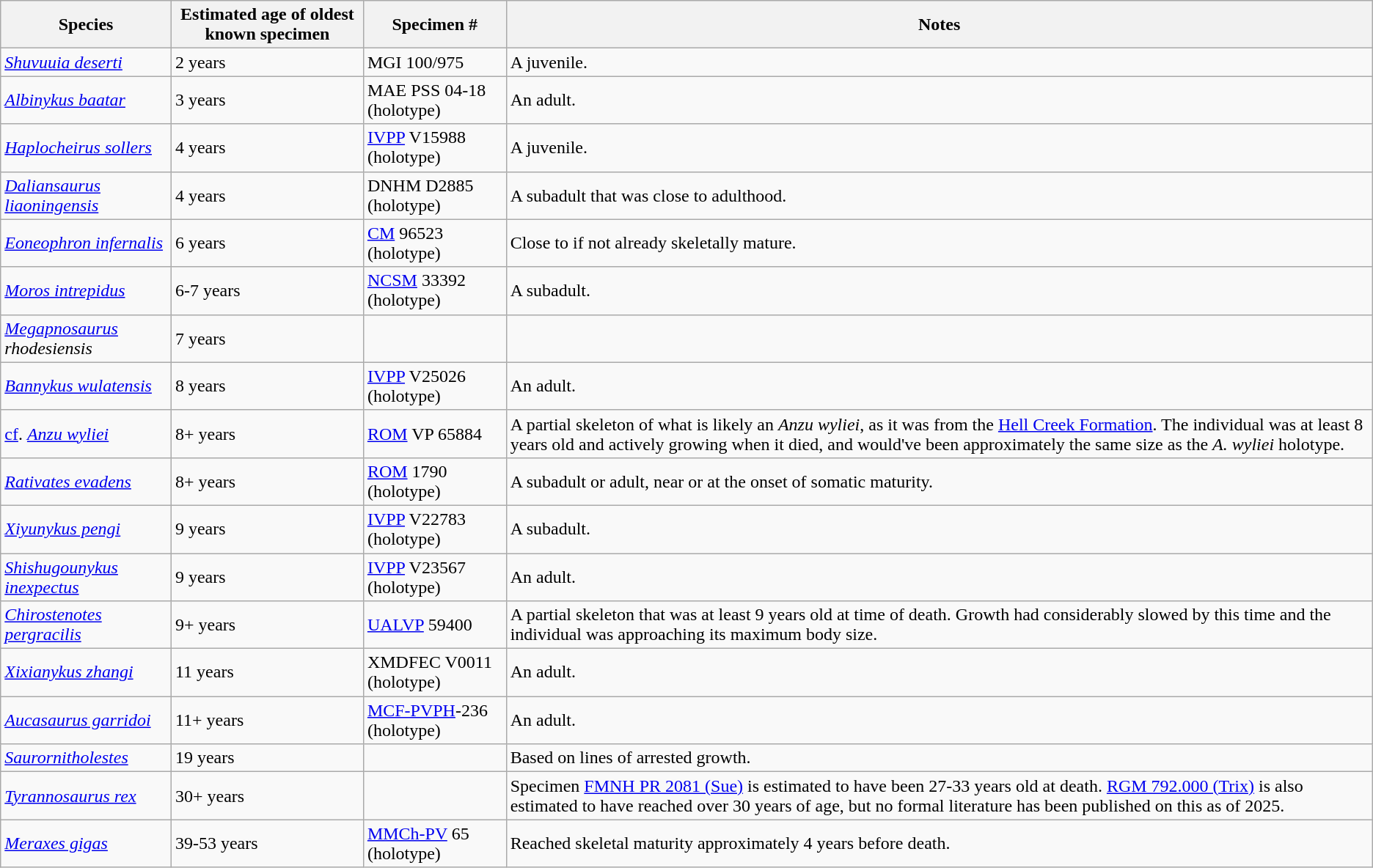<table class="wikitable sortable">
<tr>
<th>Species</th>
<th>Estimated age of oldest known specimen</th>
<th>Specimen #</th>
<th>Notes</th>
</tr>
<tr>
<td><em><a href='#'>Shuvuuia deserti</a></em></td>
<td>2 years</td>
<td>MGI 100/975</td>
<td>A juvenile.</td>
</tr>
<tr>
<td><em><a href='#'>Albinykus baatar</a></em></td>
<td>3 years</td>
<td>MAE PSS 04-18 (holotype)</td>
<td>An adult.</td>
</tr>
<tr>
<td><em><a href='#'>Haplocheirus sollers</a></em></td>
<td>4 years</td>
<td><a href='#'>IVPP</a> V15988 (holotype)</td>
<td>A juvenile.</td>
</tr>
<tr>
<td><em><a href='#'>Daliansaurus liaoningensis</a></em></td>
<td>4 years</td>
<td>DNHM D2885 (holotype)</td>
<td>A subadult that was close to adulthood.</td>
</tr>
<tr>
<td><em><a href='#'>Eoneophron infernalis</a></em></td>
<td>6 years</td>
<td><a href='#'>CM</a> 96523 (holotype)</td>
<td>Close to if not already skeletally mature.</td>
</tr>
<tr>
<td><em><a href='#'>Moros intrepidus</a></em></td>
<td>6-7 years</td>
<td><a href='#'>NCSM</a> 33392 (holotype)</td>
<td>A subadult.</td>
</tr>
<tr>
<td><em><a href='#'>Megapnosaurus</a> rhodesiensis</em></td>
<td>7 years</td>
<td></td>
<td></td>
</tr>
<tr>
<td><em><a href='#'>Bannykus wulatensis</a></em></td>
<td>8 years</td>
<td><a href='#'>IVPP</a> V25026 (holotype)</td>
<td>An adult.</td>
</tr>
<tr>
<td><a href='#'>cf</a>. <em><a href='#'>Anzu wyliei</a></em></td>
<td>8+ years</td>
<td><a href='#'>ROM</a> VP 65884</td>
<td>A partial skeleton of what is likely an <em>Anzu wyliei</em>, as it was from the <a href='#'>Hell Creek Formation</a>. The individual was at least 8 years old and actively growing when it died, and would've been approximately the same size as the <em>A. wyliei</em> holotype.</td>
</tr>
<tr>
<td><em><a href='#'>Rativates evadens</a></em></td>
<td>8+ years</td>
<td><a href='#'>ROM</a> 1790 (holotype)</td>
<td>A subadult or adult, near or at the onset of somatic maturity.</td>
</tr>
<tr>
<td><em><a href='#'>Xiyunykus pengi</a></em></td>
<td>9 years</td>
<td><a href='#'>IVPP</a> V22783 (holotype)</td>
<td>A subadult.</td>
</tr>
<tr>
<td><em><a href='#'>Shishugounykus inexpectus</a></em></td>
<td>9 years</td>
<td><a href='#'>IVPP</a> V23567 (holotype)</td>
<td>An adult.</td>
</tr>
<tr>
<td><em><a href='#'>Chirostenotes pergracilis</a></em></td>
<td>9+ years</td>
<td><a href='#'>UALVP</a> 59400</td>
<td>A partial skeleton that was at least 9 years old at time of death. Growth had considerably slowed by this time and the individual was approaching its maximum body size.</td>
</tr>
<tr>
<td><em><a href='#'>Xixianykus zhangi</a></em></td>
<td>11 years</td>
<td>XMDFEC V0011 (holotype)</td>
<td>An adult.</td>
</tr>
<tr>
<td><em><a href='#'>Aucasaurus garridoi</a></em></td>
<td>11+ years</td>
<td><a href='#'>MCF-PVPH</a>-236 (holotype)</td>
<td>An adult.</td>
</tr>
<tr>
<td><em><a href='#'>Saurornitholestes</a></em></td>
<td>19 years</td>
<td></td>
<td>Based on lines of arrested growth.</td>
</tr>
<tr>
<td><em><a href='#'>Tyrannosaurus rex</a></em></td>
<td>30+ years</td>
<td></td>
<td>Specimen <a href='#'>FMNH PR 2081 (Sue)</a> is estimated to have been 27-33 years old at death. <a href='#'>RGM 792.000 (Trix)</a> is also estimated to have reached over 30 years of age, but no formal literature has been published on this as of 2025.</td>
</tr>
<tr>
<td><em><a href='#'>Meraxes gigas</a></em></td>
<td>39-53 years</td>
<td><a href='#'>MMCh-PV</a> 65 (holotype)</td>
<td>Reached skeletal maturity approximately 4 years before death.</td>
</tr>
</table>
